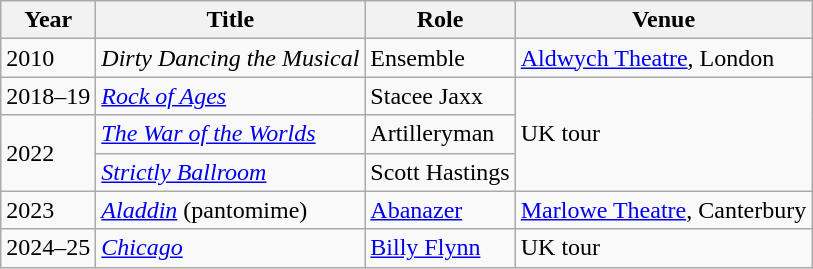<table class="wikitable">
<tr>
<th>Year</th>
<th>Title</th>
<th>Role</th>
<th>Venue</th>
</tr>
<tr>
<td>2010</td>
<td><em>Dirty Dancing the Musical</em></td>
<td>Ensemble</td>
<td><a href='#'>Aldwych Theatre</a>, London</td>
</tr>
<tr>
<td>2018–19</td>
<td><em><a href='#'>Rock of Ages</a></em></td>
<td>Stacee Jaxx</td>
<td rowspan="3">UK tour</td>
</tr>
<tr>
<td rowspan="2">2022</td>
<td><em><a href='#'>The War of the Worlds</a></em></td>
<td>Artilleryman</td>
</tr>
<tr>
<td><em><a href='#'>Strictly Ballroom</a></em></td>
<td>Scott Hastings</td>
</tr>
<tr>
<td>2023</td>
<td><em><a href='#'>Aladdin</a></em> (pantomime)</td>
<td><a href='#'>Abanazer</a></td>
<td><a href='#'>Marlowe Theatre</a>, Canterbury</td>
</tr>
<tr>
<td>2024–25</td>
<td><em><a href='#'>Chicago</a></em></td>
<td><a href='#'>Billy Flynn</a></td>
<td>UK tour</td>
</tr>
</table>
